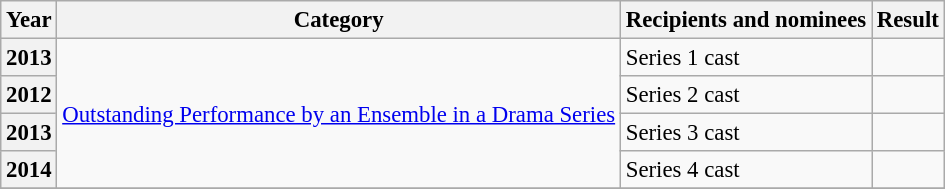<table class="wikitable plainrowheaders" style="font-size: 95%;">
<tr>
<th scope="col">Year</th>
<th scope="col">Category</th>
<th scope="col">Recipients and nominees</th>
<th scope="col">Result</th>
</tr>
<tr>
<th scope="row">2013</th>
<td rowspan="4"><a href='#'>Outstanding Performance by an Ensemble in a Drama Series</a></td>
<td>Series 1 cast</td>
<td></td>
</tr>
<tr>
<th scope="row">2012</th>
<td>Series 2 cast</td>
<td></td>
</tr>
<tr>
<th scope="row">2013</th>
<td>Series 3 cast</td>
<td></td>
</tr>
<tr>
<th scope="row">2014</th>
<td>Series 4 cast</td>
<td></td>
</tr>
<tr>
</tr>
</table>
